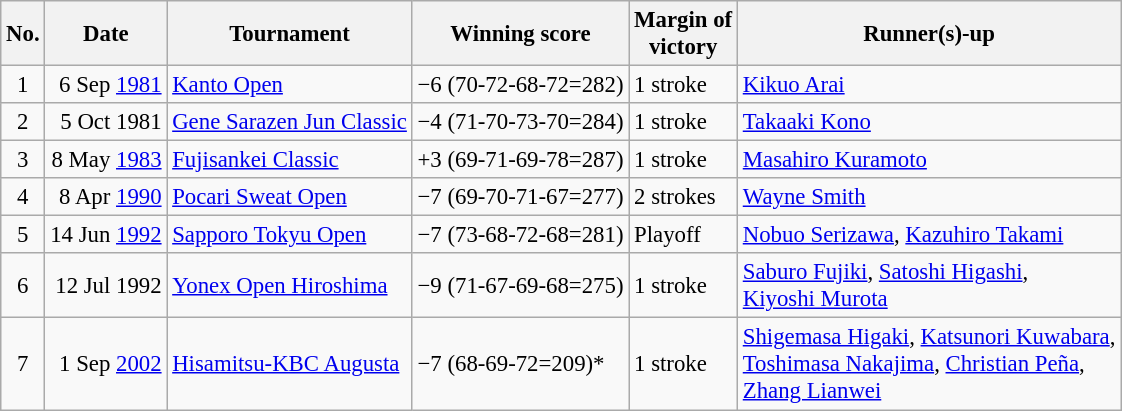<table class="wikitable" style="font-size:95%;">
<tr>
<th>No.</th>
<th>Date</th>
<th>Tournament</th>
<th>Winning score</th>
<th>Margin of<br>victory</th>
<th>Runner(s)-up</th>
</tr>
<tr>
<td align=center>1</td>
<td align=right>6 Sep <a href='#'>1981</a></td>
<td><a href='#'>Kanto Open</a></td>
<td>−6 (70-72-68-72=282)</td>
<td>1 stroke</td>
<td> <a href='#'>Kikuo Arai</a></td>
</tr>
<tr>
<td align=center>2</td>
<td align=right>5 Oct 1981</td>
<td><a href='#'>Gene Sarazen Jun Classic</a></td>
<td>−4 (71-70-73-70=284)</td>
<td>1 stroke</td>
<td> <a href='#'>Takaaki Kono</a></td>
</tr>
<tr>
<td align=center>3</td>
<td align=right>8 May <a href='#'>1983</a></td>
<td><a href='#'>Fujisankei Classic</a></td>
<td>+3 (69-71-69-78=287)</td>
<td>1 stroke</td>
<td> <a href='#'>Masahiro Kuramoto</a></td>
</tr>
<tr>
<td align=center>4</td>
<td align=right>8 Apr <a href='#'>1990</a></td>
<td><a href='#'>Pocari Sweat Open</a></td>
<td>−7 (69-70-71-67=277)</td>
<td>2 strokes</td>
<td> <a href='#'>Wayne Smith</a></td>
</tr>
<tr>
<td align=center>5</td>
<td align=right>14 Jun <a href='#'>1992</a></td>
<td><a href='#'>Sapporo Tokyu Open</a></td>
<td>−7 (73-68-72-68=281)</td>
<td>Playoff</td>
<td> <a href='#'>Nobuo Serizawa</a>,  <a href='#'>Kazuhiro Takami</a></td>
</tr>
<tr>
<td align=center>6</td>
<td align=right>12 Jul 1992</td>
<td><a href='#'>Yonex Open Hiroshima</a></td>
<td>−9 (71-67-69-68=275)</td>
<td>1 stroke</td>
<td> <a href='#'>Saburo Fujiki</a>,  <a href='#'>Satoshi Higashi</a>,<br> <a href='#'>Kiyoshi Murota</a></td>
</tr>
<tr>
<td align=center>7</td>
<td align=right>1 Sep <a href='#'>2002</a></td>
<td><a href='#'>Hisamitsu-KBC Augusta</a></td>
<td>−7 (68-69-72=209)*</td>
<td>1 stroke</td>
<td> <a href='#'>Shigemasa Higaki</a>,  <a href='#'>Katsunori Kuwabara</a>,<br> <a href='#'>Toshimasa Nakajima</a>,  <a href='#'>Christian Peña</a>,<br> <a href='#'>Zhang Lianwei</a></td>
</tr>
</table>
